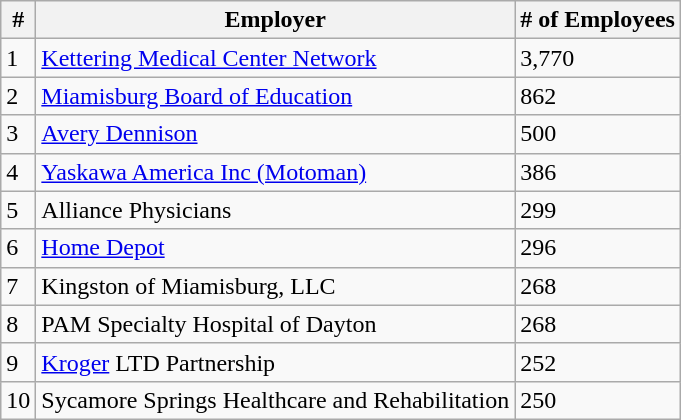<table class="wikitable" border="1">
<tr>
<th>#</th>
<th>Employer</th>
<th># of Employees</th>
</tr>
<tr>
<td>1</td>
<td><a href='#'>Kettering Medical Center Network</a></td>
<td>3,770</td>
</tr>
<tr>
<td>2</td>
<td><a href='#'>Miamisburg Board of Education</a></td>
<td>862</td>
</tr>
<tr>
<td>3</td>
<td><a href='#'>Avery Dennison</a></td>
<td>500</td>
</tr>
<tr>
<td>4</td>
<td><a href='#'>Yaskawa America Inc (Motoman)</a></td>
<td>386</td>
</tr>
<tr>
<td>5</td>
<td>Alliance Physicians</td>
<td>299</td>
</tr>
<tr>
<td>6</td>
<td><a href='#'>Home Depot</a></td>
<td>296</td>
</tr>
<tr>
<td>7</td>
<td>Kingston of Miamisburg, LLC</td>
<td>268</td>
</tr>
<tr>
<td>8</td>
<td>PAM Specialty Hospital of Dayton</td>
<td>268</td>
</tr>
<tr>
<td>9</td>
<td><a href='#'>Kroger</a> LTD Partnership</td>
<td>252</td>
</tr>
<tr>
<td>10</td>
<td>Sycamore Springs Healthcare and Rehabilitation</td>
<td>250</td>
</tr>
</table>
